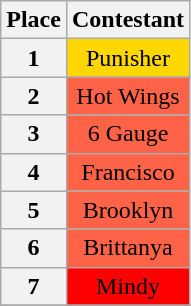<table class="wikitable" style="text-align:center">
<tr>
<th>Place</th>
<th>Contestant</th>
</tr>
<tr>
<th>1</th>
<td bgcolor="gold">Punisher</td>
</tr>
<tr>
<th>2</th>
<td bgcolor="tomato">Hot Wings</td>
</tr>
<tr>
<th>3</th>
<td bgcolor="tomato">6 Gauge</td>
</tr>
<tr>
<th>4</th>
<td bgcolor="tomato">Francisco</td>
</tr>
<tr>
<th>5</th>
<td bgcolor="tomato">Brooklyn</td>
</tr>
<tr>
<th>6</th>
<td bgcolor="tomato">Brittanya</td>
</tr>
<tr>
<th>7</th>
<td bgcolor="red">Mindy</td>
</tr>
<tr>
</tr>
</table>
